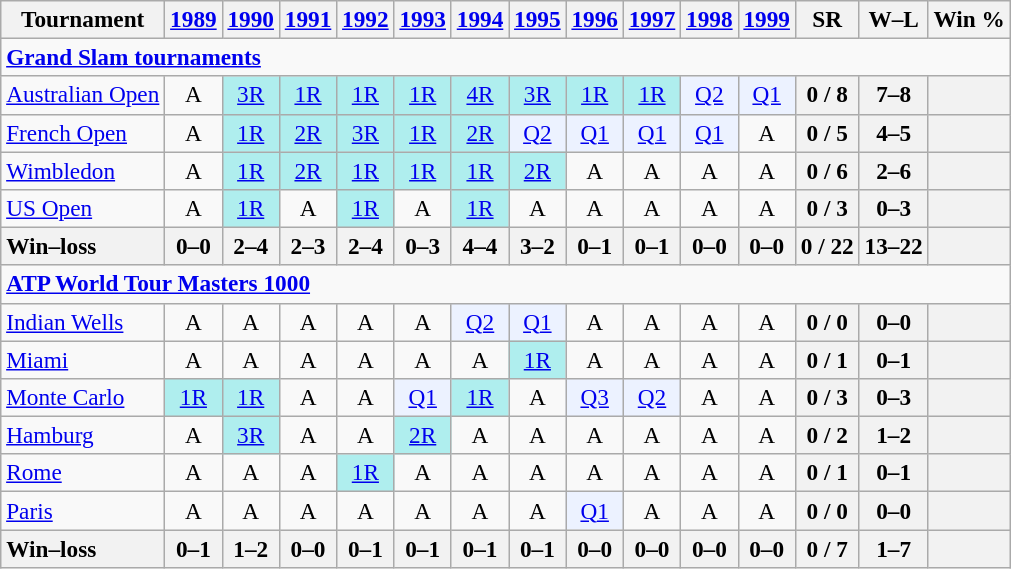<table class=wikitable style=text-align:center;font-size:97%>
<tr>
<th>Tournament</th>
<th><a href='#'>1989</a></th>
<th><a href='#'>1990</a></th>
<th><a href='#'>1991</a></th>
<th><a href='#'>1992</a></th>
<th><a href='#'>1993</a></th>
<th><a href='#'>1994</a></th>
<th><a href='#'>1995</a></th>
<th><a href='#'>1996</a></th>
<th><a href='#'>1997</a></th>
<th><a href='#'>1998</a></th>
<th><a href='#'>1999</a></th>
<th>SR</th>
<th>W–L</th>
<th>Win %</th>
</tr>
<tr>
<td colspan=20 align=left><a href='#'><strong>Grand Slam tournaments</strong></a></td>
</tr>
<tr>
<td align=left><a href='#'>Australian Open</a></td>
<td>A</td>
<td bgcolor=afeeee><a href='#'>3R</a></td>
<td bgcolor=afeeee><a href='#'>1R</a></td>
<td bgcolor=afeeee><a href='#'>1R</a></td>
<td bgcolor=afeeee><a href='#'>1R</a></td>
<td bgcolor=afeeee><a href='#'>4R</a></td>
<td bgcolor=afeeee><a href='#'>3R</a></td>
<td bgcolor=afeeee><a href='#'>1R</a></td>
<td bgcolor=afeeee><a href='#'>1R</a></td>
<td bgcolor=ecf2ff><a href='#'>Q2</a></td>
<td bgcolor=ecf2ff><a href='#'>Q1</a></td>
<th>0 / 8</th>
<th>7–8</th>
<th></th>
</tr>
<tr>
<td align=left><a href='#'>French Open</a></td>
<td>A</td>
<td bgcolor=afeeee><a href='#'>1R</a></td>
<td bgcolor=afeeee><a href='#'>2R</a></td>
<td bgcolor=afeeee><a href='#'>3R</a></td>
<td bgcolor=afeeee><a href='#'>1R</a></td>
<td bgcolor=afeeee><a href='#'>2R</a></td>
<td bgcolor=ecf2ff><a href='#'>Q2</a></td>
<td bgcolor=ecf2ff><a href='#'>Q1</a></td>
<td bgcolor=ecf2ff><a href='#'>Q1</a></td>
<td bgcolor=ecf2ff><a href='#'>Q1</a></td>
<td>A</td>
<th>0 / 5</th>
<th>4–5</th>
<th></th>
</tr>
<tr>
<td align=left><a href='#'>Wimbledon</a></td>
<td>A</td>
<td bgcolor=afeeee><a href='#'>1R</a></td>
<td bgcolor=afeeee><a href='#'>2R</a></td>
<td bgcolor=afeeee><a href='#'>1R</a></td>
<td bgcolor=afeeee><a href='#'>1R</a></td>
<td bgcolor=afeeee><a href='#'>1R</a></td>
<td bgcolor=afeeee><a href='#'>2R</a></td>
<td>A</td>
<td>A</td>
<td>A</td>
<td>A</td>
<th>0 / 6</th>
<th>2–6</th>
<th></th>
</tr>
<tr>
<td align=left><a href='#'>US Open</a></td>
<td>A</td>
<td bgcolor=afeeee><a href='#'>1R</a></td>
<td>A</td>
<td bgcolor=afeeee><a href='#'>1R</a></td>
<td>A</td>
<td bgcolor=afeeee><a href='#'>1R</a></td>
<td>A</td>
<td>A</td>
<td>A</td>
<td>A</td>
<td>A</td>
<th>0 / 3</th>
<th>0–3</th>
<th></th>
</tr>
<tr>
<th style=text-align:left>Win–loss</th>
<th>0–0</th>
<th>2–4</th>
<th>2–3</th>
<th>2–4</th>
<th>0–3</th>
<th>4–4</th>
<th>3–2</th>
<th>0–1</th>
<th>0–1</th>
<th>0–0</th>
<th>0–0</th>
<th>0 / 22</th>
<th>13–22</th>
<th></th>
</tr>
<tr>
<td colspan=20 align=left><strong><a href='#'>ATP World Tour Masters 1000</a></strong></td>
</tr>
<tr>
<td align=left><a href='#'>Indian Wells</a></td>
<td>A</td>
<td>A</td>
<td>A</td>
<td>A</td>
<td>A</td>
<td bgcolor=ecf2ff><a href='#'>Q2</a></td>
<td bgcolor=ecf2ff><a href='#'>Q1</a></td>
<td>A</td>
<td>A</td>
<td>A</td>
<td>A</td>
<th>0 / 0</th>
<th>0–0</th>
<th></th>
</tr>
<tr>
<td align=left><a href='#'>Miami</a></td>
<td>A</td>
<td>A</td>
<td>A</td>
<td>A</td>
<td>A</td>
<td>A</td>
<td bgcolor=afeeee><a href='#'>1R</a></td>
<td>A</td>
<td>A</td>
<td>A</td>
<td>A</td>
<th>0 / 1</th>
<th>0–1</th>
<th></th>
</tr>
<tr>
<td align=left><a href='#'>Monte Carlo</a></td>
<td bgcolor=afeeee><a href='#'>1R</a></td>
<td bgcolor=afeeee><a href='#'>1R</a></td>
<td>A</td>
<td>A</td>
<td bgcolor=ecf2ff><a href='#'>Q1</a></td>
<td bgcolor=afeeee><a href='#'>1R</a></td>
<td>A</td>
<td bgcolor=ecf2ff><a href='#'>Q3</a></td>
<td bgcolor=ecf2ff><a href='#'>Q2</a></td>
<td>A</td>
<td>A</td>
<th>0 / 3</th>
<th>0–3</th>
<th></th>
</tr>
<tr>
<td align=left><a href='#'>Hamburg</a></td>
<td>A</td>
<td bgcolor=afeeee><a href='#'>3R</a></td>
<td>A</td>
<td>A</td>
<td bgcolor=afeeee><a href='#'>2R</a></td>
<td>A</td>
<td>A</td>
<td>A</td>
<td>A</td>
<td>A</td>
<td>A</td>
<th>0 / 2</th>
<th>1–2</th>
<th></th>
</tr>
<tr>
<td align=left><a href='#'>Rome</a></td>
<td>A</td>
<td>A</td>
<td>A</td>
<td bgcolor=afeeee><a href='#'>1R</a></td>
<td>A</td>
<td>A</td>
<td>A</td>
<td>A</td>
<td>A</td>
<td>A</td>
<td>A</td>
<th>0 / 1</th>
<th>0–1</th>
<th></th>
</tr>
<tr>
<td align=left><a href='#'>Paris</a></td>
<td>A</td>
<td>A</td>
<td>A</td>
<td>A</td>
<td>A</td>
<td>A</td>
<td>A</td>
<td bgcolor=ecf2ff><a href='#'>Q1</a></td>
<td>A</td>
<td>A</td>
<td>A</td>
<th>0 / 0</th>
<th>0–0</th>
<th></th>
</tr>
<tr>
<th style=text-align:left>Win–loss</th>
<th>0–1</th>
<th>1–2</th>
<th>0–0</th>
<th>0–1</th>
<th>0–1</th>
<th>0–1</th>
<th>0–1</th>
<th>0–0</th>
<th>0–0</th>
<th>0–0</th>
<th>0–0</th>
<th>0 / 7</th>
<th>1–7</th>
<th></th>
</tr>
</table>
